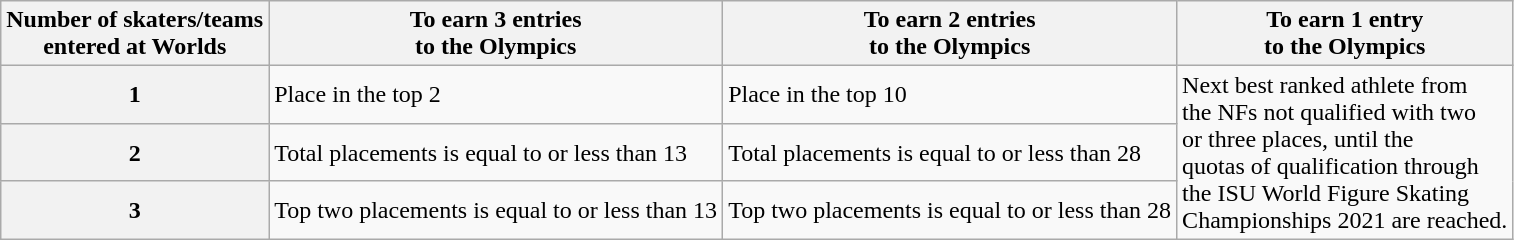<table class="wikitable">
<tr>
<th>Number of skaters/teams <br> entered at Worlds</th>
<th>To earn 3 entries <br> to the Olympics</th>
<th>To earn 2 entries <br> to the Olympics</th>
<th>To earn 1 entry <br> to the Olympics</th>
</tr>
<tr>
<th>1</th>
<td>Place in the top 2</td>
<td>Place in the top 10</td>
<td rowspan=3>Next best ranked athlete from <br> the NFs not qualified with two <br> or three places, until the <br> quotas of qualification through <br> the ISU World Figure Skating <br> Championships 2021 are reached.</td>
</tr>
<tr>
<th>2</th>
<td>Total placements is equal to or less than 13</td>
<td>Total placements is equal to or less than 28</td>
</tr>
<tr>
<th>3</th>
<td>Top two placements is equal to or less than 13</td>
<td>Top two placements is equal to or less than 28</td>
</tr>
</table>
